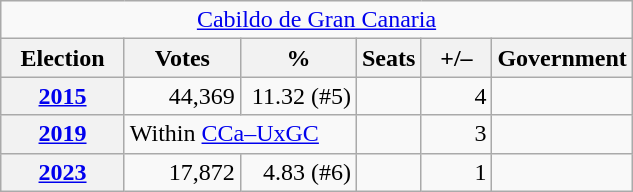<table class="wikitable" style="text-align:right;">
<tr>
<td colspan="7" align="center"><a href='#'>Cabildo de Gran Canaria</a></td>
</tr>
<tr>
<th width="75">Election</th>
<th width="70">Votes</th>
<th width="70">%</th>
<th>Seats</th>
<th width="40">+/–</th>
<th>Government</th>
</tr>
<tr>
<th><a href='#'>2015</a></th>
<td>44,369</td>
<td>11.32 (#5)</td>
<td></td>
<td> 4</td>
<td></td>
</tr>
<tr>
<th><a href='#'>2019</a></th>
<td align="left" colspan="2">Within <a href='#'>CCa–UxGC</a></td>
<td></td>
<td> 3</td>
<td></td>
</tr>
<tr>
<th><a href='#'>2023</a></th>
<td>17,872</td>
<td>4.83 (#6)</td>
<td></td>
<td> 1</td>
<td></td>
</tr>
</table>
